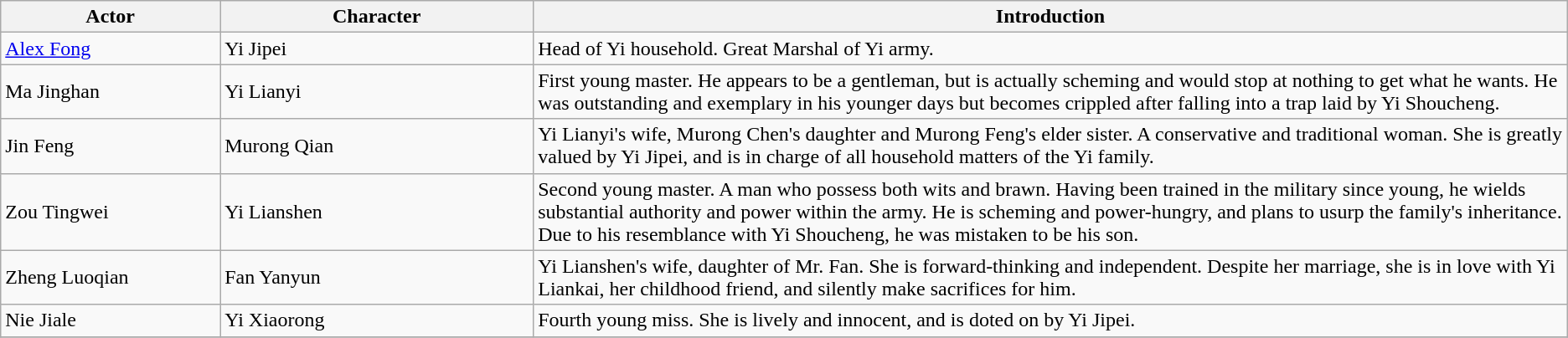<table class="wikitable">
<tr>
<th style="width:14%">Actor</th>
<th style="width:20%">Character</th>
<th>Introduction</th>
</tr>
<tr>
<td><a href='#'>Alex Fong</a></td>
<td>Yi Jipei</td>
<td>Head of Yi household. Great Marshal of Yi army.</td>
</tr>
<tr>
<td>Ma Jinghan</td>
<td>Yi Lianyi</td>
<td>First young master. He appears to be a gentleman, but is actually scheming and  would stop at nothing to get what he wants. He was outstanding and exemplary in his younger days but becomes crippled after falling into a trap laid by Yi Shoucheng.</td>
</tr>
<tr>
<td>Jin Feng</td>
<td>Murong Qian</td>
<td>Yi Lianyi's wife, Murong Chen's daughter and Murong Feng's elder sister. A conservative and traditional woman. She is greatly valued by Yi Jipei, and is in charge of all household matters of the Yi family.</td>
</tr>
<tr>
<td>Zou Tingwei</td>
<td>Yi Lianshen</td>
<td>Second young master. A man who possess both wits and brawn. Having been trained in the military since young, he wields substantial authority and power within the army. He is scheming and power-hungry, and plans to usurp the family's inheritance. Due to his resemblance with Yi Shoucheng, he was mistaken to be his son.</td>
</tr>
<tr>
<td>Zheng Luoqian</td>
<td>Fan Yanyun</td>
<td>Yi Lianshen's wife, daughter of Mr. Fan. She is forward-thinking and independent. Despite her marriage, she is in love with Yi Liankai, her childhood friend, and silently make sacrifices for him.</td>
</tr>
<tr>
<td>Nie Jiale</td>
<td>Yi Xiaorong</td>
<td>Fourth young miss. She is lively and innocent, and is doted on by Yi Jipei.</td>
</tr>
<tr>
</tr>
</table>
